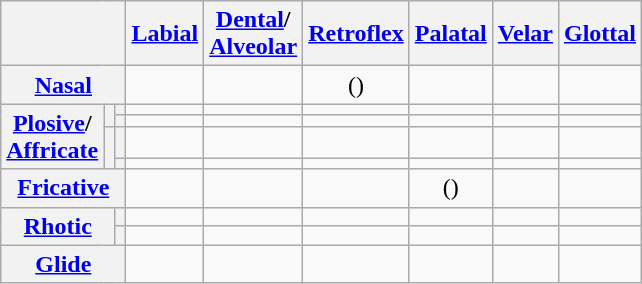<table class="wikitable" style="text-align: center">
<tr>
<th colspan="3"></th>
<th><a href='#'>Labial</a></th>
<th><a href='#'>Dental</a>/<br><a href='#'>Alveolar</a></th>
<th><a href='#'>Retroflex</a></th>
<th><a href='#'>Palatal</a></th>
<th><a href='#'>Velar</a></th>
<th><a href='#'>Glottal</a></th>
</tr>
<tr>
<th colspan="3"><a href='#'>Nasal</a></th>
<td></td>
<td></td>
<td>()</td>
<td></td>
<td></td>
<td></td>
</tr>
<tr>
<th rowspan="4"><a href='#'>Plosive</a>/<br><a href='#'>Affricate</a></th>
<th rowspan="2"></th>
<th></th>
<td></td>
<td></td>
<td></td>
<td></td>
<td></td>
<td></td>
</tr>
<tr>
<th></th>
<td></td>
<td></td>
<td></td>
<td></td>
<td></td>
<td></td>
</tr>
<tr>
<th rowspan="2"></th>
<th></th>
<td></td>
<td></td>
<td></td>
<td></td>
<td></td>
<td></td>
</tr>
<tr>
<th></th>
<td></td>
<td></td>
<td></td>
<td></td>
<td></td>
<td></td>
</tr>
<tr>
<th colspan="3"><a href='#'>Fricative</a></th>
<td></td>
<td></td>
<td></td>
<td>()</td>
<td></td>
<td></td>
</tr>
<tr>
<th colspan="2" rowspan="2"><a href='#'>Rhotic</a></th>
<th></th>
<td></td>
<td></td>
<td></td>
<td></td>
<td></td>
<td></td>
</tr>
<tr>
<th></th>
<td></td>
<td></td>
<td></td>
<td></td>
<td></td>
<td></td>
</tr>
<tr>
<th colspan="3"><a href='#'>Glide</a></th>
<td></td>
<td></td>
<td></td>
<td></td>
<td></td>
<td></td>
</tr>
</table>
